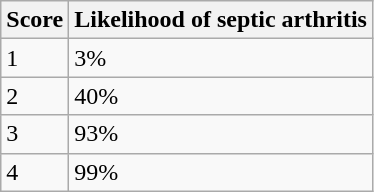<table class="wikitable">
<tr>
<th>Score</th>
<th>Likelihood of septic arthritis</th>
</tr>
<tr>
<td>1</td>
<td>3%</td>
</tr>
<tr>
<td>2</td>
<td>40%</td>
</tr>
<tr>
<td>3</td>
<td>93%</td>
</tr>
<tr>
<td>4</td>
<td>99%</td>
</tr>
</table>
